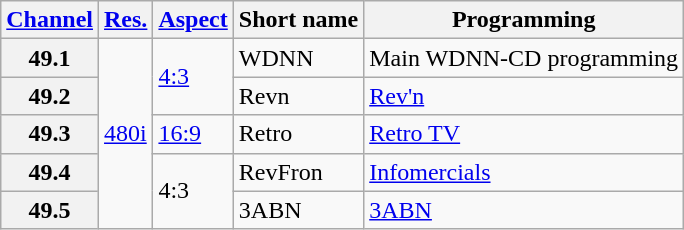<table class="wikitable">
<tr>
<th><a href='#'>Channel</a></th>
<th><a href='#'>Res.</a></th>
<th><a href='#'>Aspect</a></th>
<th>Short name</th>
<th>Programming</th>
</tr>
<tr>
<th scope = "row">49.1</th>
<td rowspan=5><a href='#'>480i</a></td>
<td rowspan=2><a href='#'>4:3</a></td>
<td>WDNN</td>
<td>Main WDNN-CD programming</td>
</tr>
<tr>
<th scope = "row">49.2</th>
<td>Revn</td>
<td><a href='#'>Rev'n</a></td>
</tr>
<tr>
<th scope = "row">49.3</th>
<td><a href='#'>16:9</a></td>
<td>Retro</td>
<td><a href='#'>Retro TV</a></td>
</tr>
<tr>
<th scope = "row">49.4</th>
<td rowspan=2>4:3</td>
<td>RevFron</td>
<td><a href='#'>Infomercials</a></td>
</tr>
<tr>
<th scope = "row">49.5</th>
<td>3ABN</td>
<td><a href='#'>3ABN</a></td>
</tr>
</table>
